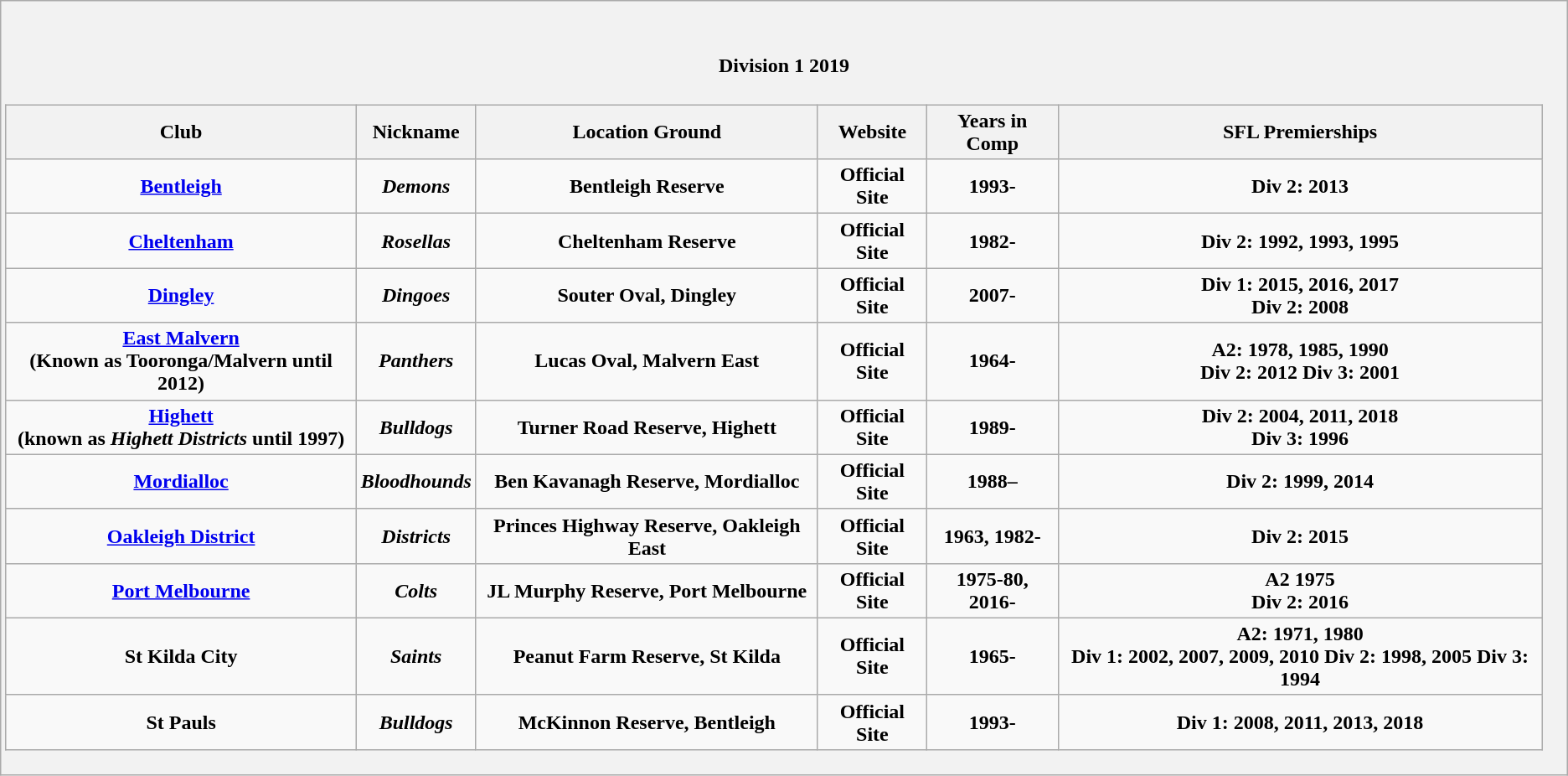<table class="wikitable">
<tr>
<th><br><h4>Division 1 2019</h4><table class="wikitable">
<tr>
<th>Club</th>
<th>Nickname</th>
<th>Location Ground</th>
<th>Website</th>
<th>Years in Comp</th>
<th>SFL Premierships</th>
</tr>
<tr>
<td><a href='#'>Bentleigh</a></td>
<td><em>Demons</em></td>
<td>Bentleigh Reserve</td>
<td>Official Site</td>
<td>1993-</td>
<td><strong>Div 2:</strong> 2013</td>
</tr>
<tr>
<td><a href='#'>Cheltenham</a></td>
<td><em>Rosellas</em></td>
<td>Cheltenham Reserve</td>
<td>Official Site</td>
<td>1982-</td>
<td><strong>Div 2:</strong> 1992, 1993, 1995</td>
</tr>
<tr>
<td><a href='#'>Dingley</a></td>
<td><em>Dingoes</em></td>
<td>Souter Oval, Dingley</td>
<td>Official Site</td>
<td>2007-</td>
<td><strong>Div 1:</strong> 2015, 2016, 2017<br><strong>Div 2:</strong> 2008</td>
</tr>
<tr>
<td><a href='#'>East Malvern</a><br>(Known as Tooronga/Malvern until 2012)</td>
<td><em>Panthers</em></td>
<td>Lucas Oval, Malvern East</td>
<td>Official Site</td>
<td>1964-</td>
<td><strong>A2:</strong> 1978, 1985, 1990<br><strong>Div 2:</strong> 2012
<strong>Div 3:</strong> 2001</td>
</tr>
<tr>
<td><a href='#'>Highett</a><br>(known as <em>Highett Districts</em> until 1997)</td>
<td><em>Bulldogs</em></td>
<td>Turner Road Reserve, Highett</td>
<td>Official Site</td>
<td>1989-</td>
<td><strong>Div 2:</strong> 2004, 2011, 2018<br><strong>Div 3:</strong> 1996</td>
</tr>
<tr>
<td><a href='#'>Mordialloc</a></td>
<td><em>Bloodhounds</em></td>
<td>Ben Kavanagh Reserve, Mordialloc</td>
<td>Official Site</td>
<td>1988–</td>
<td><strong>Div 2:</strong> 1999, 2014</td>
</tr>
<tr>
<td><a href='#'>Oakleigh District</a></td>
<td><em>Districts</em></td>
<td>Princes Highway Reserve, Oakleigh East</td>
<td>Official Site</td>
<td>1963, 1982-</td>
<td><strong>Div 2:</strong> 2015</td>
</tr>
<tr>
<td><a href='#'>Port Melbourne</a></td>
<td><em>Colts</em></td>
<td>JL Murphy Reserve, Port Melbourne</td>
<td>Official Site</td>
<td>1975-80, 2016-</td>
<td><strong>A2</strong> 1975<br><strong>Div 2:</strong> 2016</td>
</tr>
<tr>
<td>St Kilda City</td>
<td><em>Saints</em></td>
<td>Peanut Farm Reserve, St Kilda</td>
<td>Official Site</td>
<td>1965-</td>
<td><strong>A2:</strong> 1971, 1980<br><strong>Div 1:</strong> 2002, 2007, 2009, 2010
<strong>Div 2:</strong> 1998, 2005 
<strong>Div 3:</strong> 1994</td>
</tr>
<tr>
<td>St Pauls</td>
<td><em>Bulldogs</em></td>
<td>McKinnon Reserve, Bentleigh</td>
<td>Official Site</td>
<td>1993-</td>
<td><strong>Div 1:</strong> 2008, 2011, 2013, 2018</td>
</tr>
</table>
</th>
</tr>
</table>
